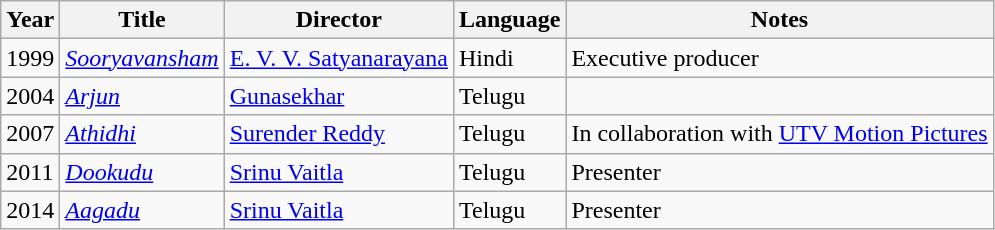<table class="wikitable sortable">
<tr>
<th>Year</th>
<th>Title</th>
<th>Director</th>
<th>Language</th>
<th class="unsortable">Notes</th>
</tr>
<tr>
<td>1999</td>
<td><em><a href='#'>Sooryavansham</a></em></td>
<td><a href='#'>E. V. V. Satyanarayana</a></td>
<td>Hindi</td>
<td>Executive producer</td>
</tr>
<tr>
<td>2004</td>
<td><em><a href='#'>Arjun</a></em></td>
<td><a href='#'>Gunasekhar</a></td>
<td>Telugu</td>
<td></td>
</tr>
<tr>
<td>2007</td>
<td><em><a href='#'>Athidhi</a></em></td>
<td><a href='#'>Surender Reddy</a></td>
<td>Telugu</td>
<td>In collaboration with <a href='#'>UTV Motion Pictures</a></td>
</tr>
<tr>
<td>2011</td>
<td><em><a href='#'>Dookudu</a></em></td>
<td><a href='#'>Srinu Vaitla</a></td>
<td>Telugu</td>
<td>Presenter</td>
</tr>
<tr>
<td>2014</td>
<td><em><a href='#'>Aagadu</a></em></td>
<td><a href='#'>Srinu Vaitla</a></td>
<td>Telugu</td>
<td>Presenter</td>
</tr>
</table>
